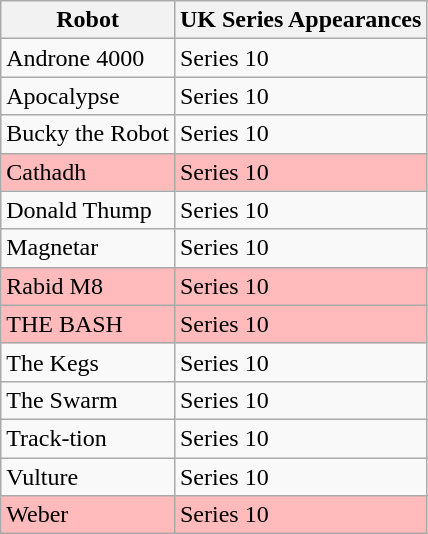<table class="wikitable">
<tr>
<th>Robot</th>
<th>UK Series Appearances</th>
</tr>
<tr>
<td>Androne 4000</td>
<td>Series 10</td>
</tr>
<tr>
<td>Apocalypse</td>
<td>Series 10</td>
</tr>
<tr>
<td>Bucky the Robot</td>
<td>Series 10</td>
</tr>
<tr style="background: #FBB;">
<td>Cathadh</td>
<td>Series 10</td>
</tr>
<tr>
<td>Donald Thump</td>
<td>Series 10</td>
</tr>
<tr>
<td>Magnetar</td>
<td>Series 10</td>
</tr>
<tr style="background: #FBB;">
<td>Rabid M8</td>
<td>Series 10</td>
</tr>
<tr style="background: #FBB;">
<td>THE BASH</td>
<td>Series 10</td>
</tr>
<tr>
<td>The Kegs</td>
<td>Series 10</td>
</tr>
<tr>
<td>The Swarm</td>
<td>Series 10</td>
</tr>
<tr>
<td>Track-tion</td>
<td>Series 10</td>
</tr>
<tr>
<td>Vulture</td>
<td>Series 10</td>
</tr>
<tr style="background: #FBB;">
<td>Weber</td>
<td>Series 10</td>
</tr>
</table>
